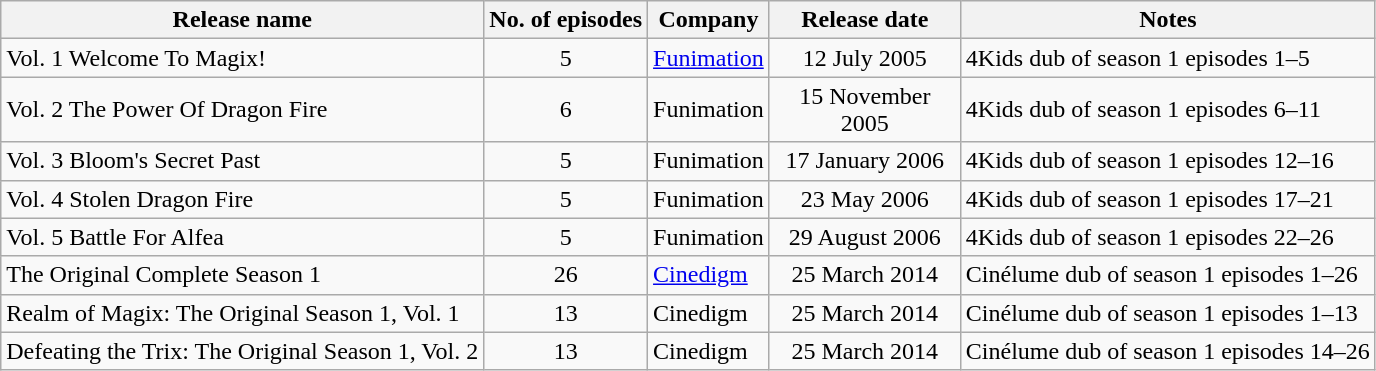<table class="wikitable">
<tr>
<th>Release name</th>
<th>No. of episodes</th>
<th>Company</th>
<th width=120px>Release date</th>
<th>Notes</th>
</tr>
<tr>
<td>Vol. 1 Welcome To Magix!</td>
<td style="text-align:center;">5</td>
<td><a href='#'>Funimation</a></td>
<td align="center">12 July 2005</td>
<td>4Kids dub of season 1 episodes 1–5</td>
</tr>
<tr>
<td>Vol. 2 The Power Of Dragon Fire</td>
<td style="text-align:center;">6</td>
<td>Funimation</td>
<td align="center">15 November 2005</td>
<td>4Kids dub of season 1 episodes 6–11</td>
</tr>
<tr>
<td>Vol. 3 Bloom's Secret Past</td>
<td style="text-align:center;">5</td>
<td>Funimation</td>
<td align="center">17 January 2006</td>
<td>4Kids dub of season 1 episodes 12–16</td>
</tr>
<tr>
<td>Vol. 4 Stolen Dragon Fire</td>
<td style="text-align:center;">5</td>
<td>Funimation</td>
<td align="center">23 May 2006</td>
<td>4Kids dub of season 1 episodes 17–21</td>
</tr>
<tr>
<td>Vol. 5 Battle For Alfea</td>
<td style="text-align:center;">5</td>
<td>Funimation</td>
<td align="center">29 August 2006</td>
<td>4Kids dub of season 1 episodes 22–26</td>
</tr>
<tr>
<td>The Original Complete Season 1</td>
<td style="text-align:center;">26</td>
<td><a href='#'>Cinedigm</a></td>
<td align="center">25 March 2014</td>
<td>Cinélume dub of season 1 episodes 1–26</td>
</tr>
<tr>
<td>Realm of Magix: The Original Season 1, Vol. 1</td>
<td style="text-align:center;">13</td>
<td>Cinedigm</td>
<td align="center">25 March 2014</td>
<td>Cinélume dub of season 1 episodes 1–13</td>
</tr>
<tr>
<td>Defeating the Trix: The Original Season 1, Vol. 2</td>
<td style="text-align:center;">13</td>
<td>Cinedigm</td>
<td align="center">25 March 2014</td>
<td>Cinélume dub of season 1 episodes 14–26</td>
</tr>
</table>
